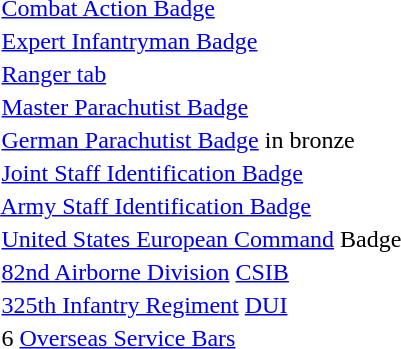<table>
<tr>
<td>  <a href='#'>Combat Action Badge</a></td>
</tr>
<tr>
<td>  <a href='#'>Expert Infantryman Badge</a></td>
</tr>
<tr>
<td>  <a href='#'>Ranger tab</a></td>
</tr>
<tr>
<td>  <a href='#'>Master Parachutist Badge</a></td>
</tr>
<tr>
<td>  <a href='#'>German Parachutist Badge</a> in bronze</td>
</tr>
<tr>
<td>  <a href='#'>Joint Staff Identification Badge</a></td>
</tr>
<tr>
<td>  <a href='#'>Army Staff Identification Badge</a></td>
</tr>
<tr>
<td>  <a href='#'>United States European Command</a> Badge</td>
</tr>
<tr>
<td>  <a href='#'>82nd Airborne Division</a> <a href='#'>CSIB</a></td>
</tr>
<tr>
<td>  <a href='#'>325th Infantry Regiment</a> <a href='#'>DUI</a></td>
</tr>
<tr>
<td>  6 <a href='#'>Overseas Service Bars</a></td>
</tr>
</table>
